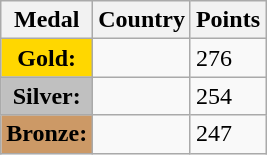<table class="wikitable">
<tr>
<th><strong>Medal</strong></th>
<th><strong>Country</strong></th>
<th><strong>Points</strong></th>
</tr>
<tr>
<td style="text-align:center;background-color:gold;"><strong>Gold:</strong></td>
<td><strong></strong></td>
<td>276</td>
</tr>
<tr>
<td style="text-align:center;background-color:silver;"><strong>Silver:</strong></td>
<td></td>
<td>254</td>
</tr>
<tr>
<td style="text-align:center;background-color:#CC9966;"><strong>Bronze:</strong></td>
<td></td>
<td>247</td>
</tr>
</table>
